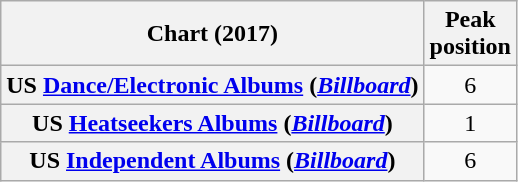<table class="wikitable sortable plainrowheaders" style="text-align:center;">
<tr>
<th>Chart (2017)</th>
<th>Peak<br>position</th>
</tr>
<tr>
<th scope="row">US <a href='#'>Dance/Electronic Albums</a> (<em><a href='#'>Billboard</a></em>)</th>
<td>6</td>
</tr>
<tr>
<th scope="row">US <a href='#'>Heatseekers Albums</a> (<em><a href='#'>Billboard</a></em>)</th>
<td>1</td>
</tr>
<tr>
<th scope="row">US <a href='#'>Independent Albums</a> (<em><a href='#'>Billboard</a></em>)</th>
<td>6</td>
</tr>
</table>
